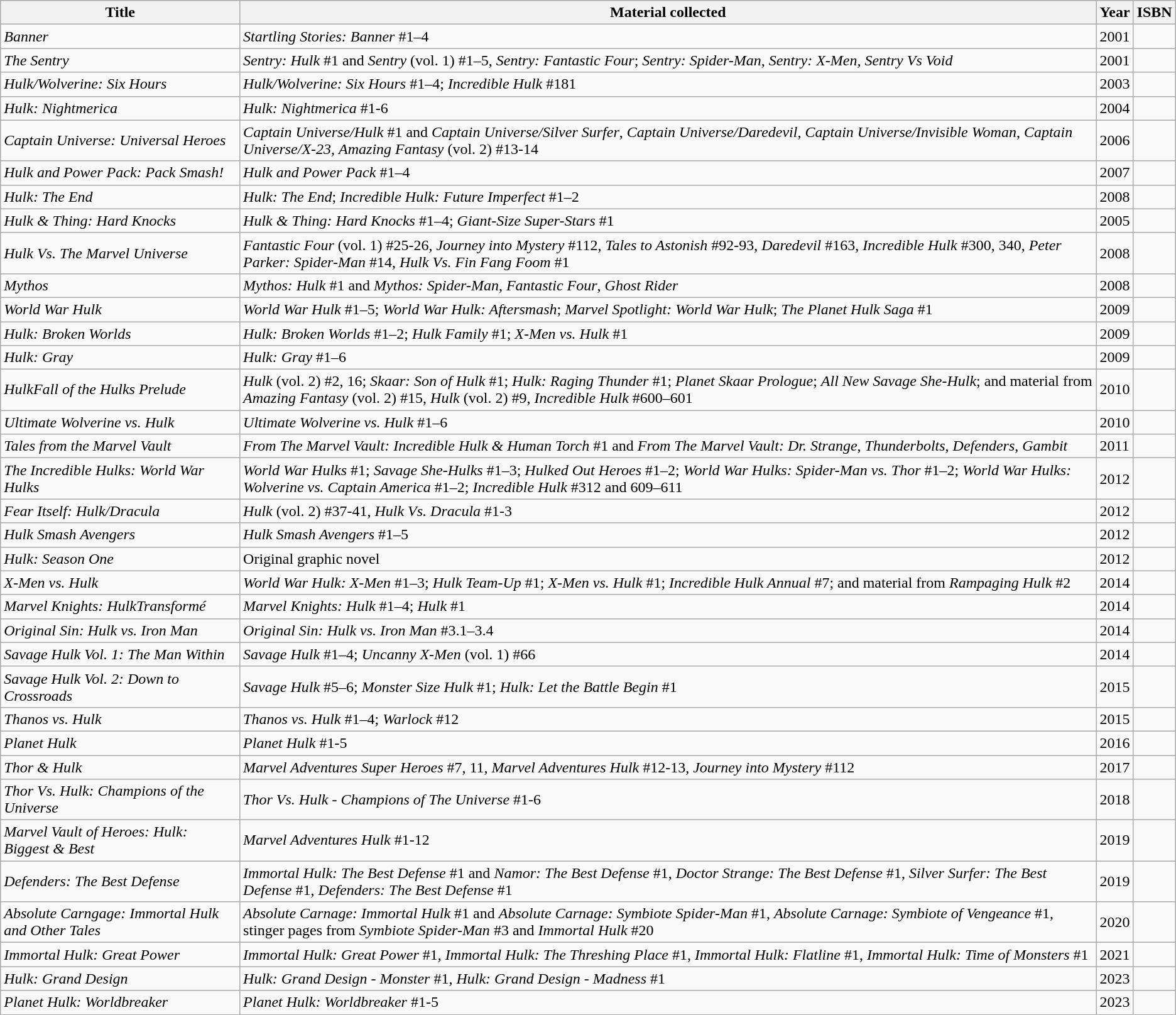<table class="wikitable sortable">
<tr>
<th>Title</th>
<th>Material collected</th>
<th>Year</th>
<th>ISBN</th>
</tr>
<tr>
<td><em>Banner</em></td>
<td><em>Startling Stories: Banner</em> #1–4</td>
<td>2001</td>
<td></td>
</tr>
<tr>
<td><em>The Sentry</em></td>
<td><em>Sentry: Hulk</em> #1 and <em>Sentry</em> (vol. 1) #1–5, <em>Sentry: Fantastic Four</em>; <em>Sentry: Spider-Man</em>, <em>Sentry: X-Men,</em> <em>Sentry Vs Void</em></td>
<td>2001</td>
<td></td>
</tr>
<tr>
<td><em>Hulk/Wolverine: Six Hours</em></td>
<td><em>Hulk/Wolverine: Six Hours</em> #1–4; <em>Incredible Hulk</em> #181</td>
<td>2003</td>
<td></td>
</tr>
<tr>
<td><em>Hulk: Nightmerica</em></td>
<td><em>Hulk: Nightmerica</em> #1-6</td>
<td>2004</td>
<td></td>
</tr>
<tr>
<td><em>Captain Universe: Universal Heroes</em></td>
<td><em>Captain Universe/Hulk</em> #1 and <em>Captain Universe/Silver Surfer</em>, <em>Captain Universe/Daredevil,</em> <em>Captain Universe/Invisible Woman</em>, <em>Captain Universe/X-23,</em> <em>Amazing Fantasy</em> (vol. 2) #13-14</td>
<td>2006</td>
<td></td>
</tr>
<tr>
<td><em>Hulk and Power Pack: Pack Smash!</em></td>
<td><em>Hulk and Power Pack</em> #1–4</td>
<td>2007</td>
<td></td>
</tr>
<tr>
<td><em>Hulk: The End</em></td>
<td><em>Hulk: The End</em>; <em>Incredible Hulk: Future Imperfect</em> #1–2</td>
<td>2008</td>
<td></td>
</tr>
<tr>
<td><em>Hulk & Thing: Hard Knocks</em></td>
<td><em>Hulk & Thing: Hard Knocks</em> #1–4; <em>Giant-Size Super-Stars</em> #1</td>
<td>2005</td>
<td></td>
</tr>
<tr>
<td><em>Hulk Vs. The Marvel Universe</em></td>
<td><em>Fantastic Four</em> (vol. 1) #25-26, <em>Journey into Mystery</em> #112, <em>Tales to Astonish</em> #92-93, <em>Daredevil</em> #163, <em>Incredible Hulk</em> #300, 340, <em>Peter Parker: Spider-Man</em> #14, <em>Hulk Vs. Fin Fang Foom</em> #1</td>
<td>2008</td>
<td></td>
</tr>
<tr>
<td><em>Mythos</em></td>
<td><em>Mythos: Hulk</em> #1 and <em>Mythos: Spider-Man</em>, <em>Fantastic Four</em>, <em>Ghost Rider</em></td>
<td>2008</td>
<td></td>
</tr>
<tr>
<td><em>World War Hulk</em></td>
<td><em>World War Hulk</em> #1–5; <em>World War Hulk: Aftersmash</em>; <em>Marvel Spotlight: World War Hulk</em>; <em>The Planet Hulk Saga</em> #1</td>
<td>2009</td>
<td></td>
</tr>
<tr>
<td><em>Hulk: Broken Worlds</em></td>
<td><em>Hulk: Broken Worlds</em> #1–2; <em>Hulk Family</em> #1; <em>X-Men vs. Hulk</em> #1</td>
<td>2009</td>
<td></td>
</tr>
<tr>
<td><em>Hulk: Gray</em></td>
<td><em>Hulk: Gray</em> #1–6</td>
<td>2009</td>
<td></td>
</tr>
<tr>
<td><em>HulkFall of the Hulks Prelude</em></td>
<td><em>Hulk</em> (vol. 2) #2, 16; <em>Skaar: Son of Hulk</em> #1; <em>Hulk: Raging Thunder</em> #1; <em>Planet Skaar Prologue</em>; <em>All New Savage She-Hulk</em>; and material from <em>Amazing Fantasy</em> (vol. 2) #15, <em>Hulk</em> (vol. 2) #9, <em>Incredible Hulk</em> #600–601</td>
<td>2010</td>
<td></td>
</tr>
<tr>
<td><em>Ultimate Wolverine vs. Hulk</em></td>
<td><em>Ultimate Wolverine vs. Hulk</em> #1–6</td>
<td>2010</td>
<td></td>
</tr>
<tr>
<td><em>Tales from the Marvel Vault</em></td>
<td><em>From The Marvel Vault: Incredible Hulk & Human Torch</em> #1 and <em>From The Marvel Vault: Dr. Strange</em>, <em>Thunderbolts</em>, <em>Defenders</em>, <em>Gambit</em></td>
<td>2011</td>
<td></td>
</tr>
<tr>
<td><em>The Incredible Hulks: World War Hulks</em></td>
<td><em>World War Hulks</em> #1; <em>Savage She-Hulks</em> #1–3; <em>Hulked Out Heroes</em> #1–2; <em>World War Hulks: Spider-Man vs. Thor</em> #1–2; <em>World War Hulks: Wolverine vs. Captain America</em> #1–2; <em>Incredible Hulk</em> #312 and 609–611</td>
<td>2012</td>
<td></td>
</tr>
<tr>
<td><em>Fear Itself: Hulk/Dracula</em></td>
<td><em>Hulk</em> (vol. 2) #37-41, <em>Hulk Vs. Dracula</em> #1-3</td>
<td>2012</td>
<td></td>
</tr>
<tr>
<td><em>Hulk Smash Avengers</em></td>
<td><em>Hulk Smash Avengers</em> #1–5</td>
<td>2012</td>
<td></td>
</tr>
<tr>
<td><em>Hulk: Season One</em></td>
<td>Original graphic novel</td>
<td>2012</td>
<td></td>
</tr>
<tr>
<td><em>X-Men vs. Hulk</em></td>
<td><em>World War Hulk: X-Men</em> #1–3; <em>Hulk Team-Up</em> #1; <em>X-Men vs. Hulk</em> #1; <em>Incredible Hulk Annual</em> #7; and material from <em>Rampaging Hulk</em> #2</td>
<td>2014</td>
<td></td>
</tr>
<tr>
<td><em>Marvel Knights: HulkTransformé</em></td>
<td><em>Marvel Knights: Hulk</em> #1–4; <em>Hulk</em> #1</td>
<td>2014</td>
<td></td>
</tr>
<tr>
<td><em>Original Sin: Hulk vs. Iron Man</em></td>
<td><em>Original Sin: Hulk vs. Iron Man</em> #3.1–3.4</td>
<td>2014</td>
<td></td>
</tr>
<tr>
<td><em>Savage Hulk Vol. 1: The Man Within</em></td>
<td><em>Savage Hulk</em> #1–4; <em>Uncanny X-Men</em> (vol. 1) #66</td>
<td>2014</td>
<td></td>
</tr>
<tr>
<td><em>Savage Hulk Vol. 2: Down to Crossroads</em></td>
<td><em>Savage Hulk</em> #5–6; <em>Monster Size Hulk</em> #1; <em>Hulk: Let the Battle Begin</em> #1</td>
<td>2015</td>
<td></td>
</tr>
<tr>
<td><em>Thanos vs. Hulk</em></td>
<td><em>Thanos vs. Hulk</em> #1–4; <em>Warlock</em> #12</td>
<td>2015</td>
<td></td>
</tr>
<tr>
<td><em>Planet Hulk</em></td>
<td><em>Planet Hulk</em> #1-5</td>
<td>2016</td>
<td></td>
</tr>
<tr>
<td><em>Thor & Hulk</em></td>
<td><em>Marvel Adventures Super Heroes</em> #7, 11, <em>Marvel Adventures Hulk</em> #12-13, <em>Journey into Mystery</em> #112</td>
<td>2017</td>
<td></td>
</tr>
<tr>
<td><em>Thor Vs. Hulk: Champions of the Universe</em></td>
<td><em>Thor Vs. Hulk - Champions of The Universe</em> #1-6</td>
<td>2018</td>
<td></td>
</tr>
<tr>
<td><em>Marvel Vault of Heroes: Hulk: Biggest & Best</em></td>
<td><em>Marvel Adventures Hulk</em> #1-12</td>
<td>2019</td>
<td></td>
</tr>
<tr>
<td><em>Defenders: The Best Defense</em></td>
<td><em>Immortal Hulk: The Best Defense</em> #1 and <em>Namor: The Best Defense</em> #1, <em>Doctor Strange: The Best Defense</em> #1, <em>Silver Surfer: The Best Defense</em> #1, <em>Defenders: The Best Defense</em> #1</td>
<td>2019</td>
<td></td>
</tr>
<tr>
<td><em>Absolute Carngage: Immortal Hulk and Other Tales</em></td>
<td><em>Absolute Carnage: Immortal Hulk</em> #1 and <em>Absolute Carnage: Symbiote Spider-Man</em> #1, <em>Absolute Carnage: Symbiote of Vengeance</em> #1, stinger pages from <em>Symbiote Spider-Man</em> #3 and <em>Immortal Hulk</em> #20</td>
<td>2020</td>
<td></td>
</tr>
<tr>
<td><em>Immortal Hulk: Great Power</em></td>
<td><em>Immortal Hulk: Great Power</em> #1, <em>Immortal Hulk: The Threshing Place</em> #1, <em>Immortal Hulk: Flatline</em> #1, <em>Immortal Hulk: Time of Monsters</em> #1</td>
<td>2021</td>
<td></td>
</tr>
<tr>
<td><em>Hulk: Grand Design</em></td>
<td><em>Hulk: Grand Design - Monster</em> #1, <em>Hulk: Grand Design - Madness</em> #1</td>
<td>2023</td>
<td></td>
</tr>
<tr>
<td><em>Planet Hulk: Worldbreaker</em></td>
<td><em>Planet Hulk: Worldbreaker</em> #1-5</td>
<td>2023</td>
<td></td>
</tr>
</table>
